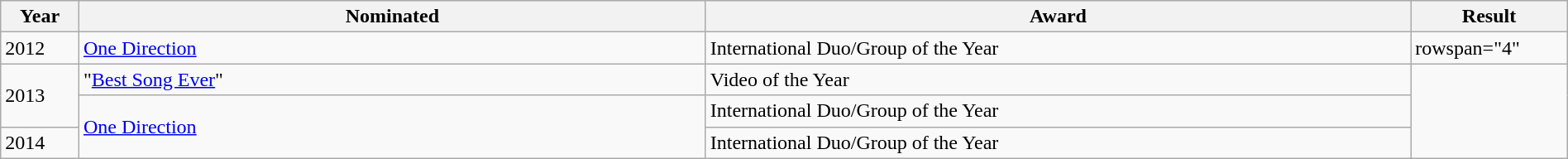<table class="wikitable" style="width:100%;">
<tr>
<th width=5%>Year</th>
<th style="width:40%;">Nominated</th>
<th style="width:45%;">Award</th>
<th style="width:10%;">Result</th>
</tr>
<tr>
<td>2012</td>
<td><a href='#'>One Direction</a></td>
<td>International Duo/Group of the Year</td>
<td>rowspan="4" </td>
</tr>
<tr>
<td rowspan="2">2013</td>
<td>"<a href='#'>Best Song Ever</a>"</td>
<td>Video of the Year</td>
</tr>
<tr>
<td rowspan="2"><a href='#'>One Direction</a></td>
<td>International Duo/Group of the Year</td>
</tr>
<tr>
<td>2014</td>
<td>International Duo/Group of the Year</td>
</tr>
</table>
